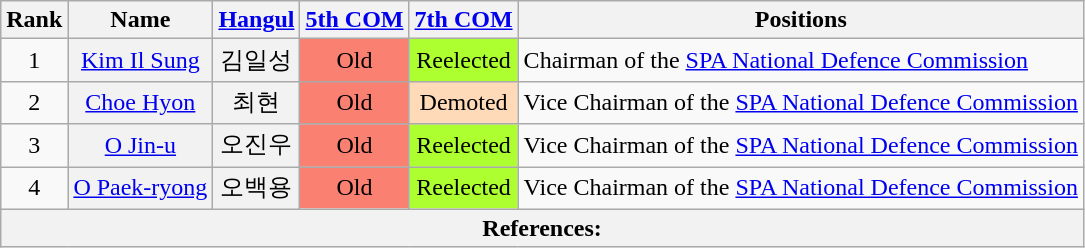<table class="wikitable sortable">
<tr>
<th>Rank</th>
<th>Name</th>
<th class="unsortable"><a href='#'>Hangul</a></th>
<th><a href='#'>5th COM</a></th>
<th><a href='#'>7th COM</a></th>
<th>Positions</th>
</tr>
<tr>
<td align="center">1</td>
<th align="center" scope="row" style="font-weight:normal;"><a href='#'>Kim Il Sung</a></th>
<th align="center" scope="row" style="font-weight:normal;">김일성</th>
<td style="background: Salmon" align="center">Old</td>
<td align="center" style="background: GreenYellow">Reelected</td>
<td>Chairman of the <a href='#'>SPA National Defence Commission</a></td>
</tr>
<tr>
<td align="center">2</td>
<th align="center" scope="row" style="font-weight:normal;"><a href='#'>Choe Hyon</a></th>
<th align="center" scope="row" style="font-weight:normal;">최현</th>
<td style="background: Salmon" align="center">Old</td>
<td style="background: PeachPuff" align="center">Demoted</td>
<td>Vice Chairman of the <a href='#'>SPA National Defence Commission</a></td>
</tr>
<tr>
<td align="center">3</td>
<th align="center" scope="row" style="font-weight:normal;"><a href='#'>O Jin-u</a></th>
<th align="center" scope="row" style="font-weight:normal;">오진우</th>
<td style="background: Salmon" align="center">Old</td>
<td align="center" style="background: GreenYellow">Reelected</td>
<td>Vice Chairman of the <a href='#'>SPA National Defence Commission</a></td>
</tr>
<tr>
<td align="center">4</td>
<th align="center" scope="row" style="font-weight:normal;"><a href='#'>O Paek-ryong</a></th>
<th align="center" scope="row" style="font-weight:normal;">오백용</th>
<td style="background: Salmon" align="center">Old</td>
<td align="center" style="background: GreenYellow">Reelected</td>
<td>Vice Chairman of the <a href='#'>SPA National Defence Commission</a></td>
</tr>
<tr>
<th colspan="6" unsortable><strong>References:</strong><br></th>
</tr>
</table>
